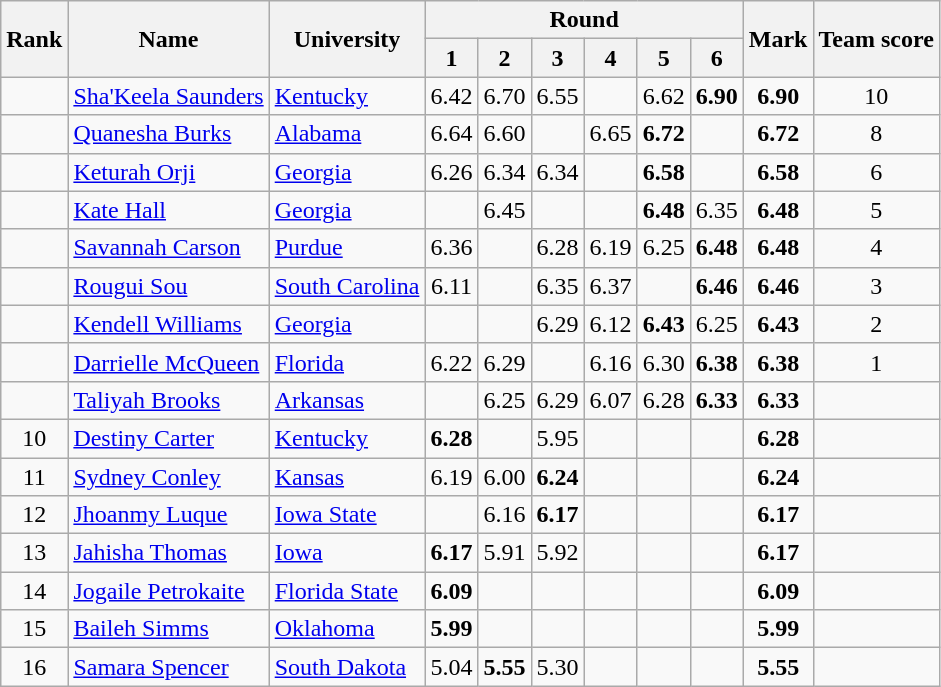<table class="wikitable sortable" style="text-align:center">
<tr>
<th rowspan=2>Rank</th>
<th rowspan=2>Name</th>
<th rowspan=2>University</th>
<th colspan=6>Round</th>
<th rowspan=2>Mark</th>
<th rowspan=2>Team score</th>
</tr>
<tr>
<th>1</th>
<th>2</th>
<th>3</th>
<th>4</th>
<th>5</th>
<th>6</th>
</tr>
<tr>
<td></td>
<td align=left><a href='#'>Sha'Keela Saunders</a></td>
<td align=left><a href='#'>Kentucky</a></td>
<td>6.42</td>
<td>6.70</td>
<td>6.55</td>
<td></td>
<td>6.62</td>
<td><strong>6.90</strong></td>
<td><strong>6.90</strong></td>
<td>10</td>
</tr>
<tr>
<td></td>
<td align=left><a href='#'>Quanesha Burks</a></td>
<td align=left><a href='#'>Alabama</a></td>
<td>6.64</td>
<td>6.60</td>
<td></td>
<td>6.65</td>
<td><strong>6.72</strong></td>
<td></td>
<td><strong>6.72</strong></td>
<td>8</td>
</tr>
<tr>
<td></td>
<td align=left><a href='#'>Keturah Orji</a></td>
<td align=left><a href='#'>Georgia</a></td>
<td>6.26</td>
<td>6.34</td>
<td>6.34</td>
<td></td>
<td><strong>6.58</strong></td>
<td></td>
<td><strong>6.58</strong></td>
<td>6</td>
</tr>
<tr>
<td></td>
<td align=left><a href='#'>Kate Hall</a></td>
<td align=left><a href='#'>Georgia</a></td>
<td></td>
<td>6.45</td>
<td></td>
<td></td>
<td><strong>6.48</strong></td>
<td>6.35</td>
<td><strong>6.48</strong></td>
<td>5</td>
</tr>
<tr>
<td></td>
<td align=left><a href='#'>Savannah Carson</a></td>
<td align=left><a href='#'>Purdue</a></td>
<td>6.36</td>
<td></td>
<td>6.28</td>
<td>6.19</td>
<td>6.25</td>
<td><strong>6.48</strong></td>
<td><strong>6.48</strong></td>
<td>4</td>
</tr>
<tr>
<td></td>
<td align=left><a href='#'>Rougui Sou</a></td>
<td align=left><a href='#'>South Carolina</a></td>
<td>6.11</td>
<td></td>
<td>6.35</td>
<td>6.37</td>
<td></td>
<td><strong>6.46</strong></td>
<td><strong>6.46</strong></td>
<td>3</td>
</tr>
<tr>
<td></td>
<td align=left><a href='#'>Kendell Williams</a></td>
<td align=left><a href='#'>Georgia</a></td>
<td></td>
<td></td>
<td>6.29</td>
<td>6.12</td>
<td><strong>6.43</strong></td>
<td>6.25</td>
<td><strong>6.43</strong></td>
<td>2</td>
</tr>
<tr>
<td></td>
<td align=left><a href='#'>Darrielle McQueen</a></td>
<td align=left><a href='#'>Florida</a></td>
<td>6.22</td>
<td>6.29</td>
<td></td>
<td>6.16</td>
<td>6.30</td>
<td><strong>6.38</strong></td>
<td><strong>6.38</strong></td>
<td>1</td>
</tr>
<tr>
<td></td>
<td align=left><a href='#'>Taliyah Brooks</a></td>
<td align=left><a href='#'>Arkansas</a></td>
<td></td>
<td>6.25</td>
<td>6.29</td>
<td>6.07</td>
<td>6.28</td>
<td><strong>6.33</strong></td>
<td><strong>6.33</strong></td>
<td></td>
</tr>
<tr>
<td>10</td>
<td align=left><a href='#'>Destiny Carter</a></td>
<td align=left><a href='#'>Kentucky</a></td>
<td><strong>6.28</strong></td>
<td></td>
<td>5.95</td>
<td></td>
<td></td>
<td></td>
<td><strong>6.28</strong></td>
<td></td>
</tr>
<tr>
<td>11</td>
<td align=left><a href='#'>Sydney Conley</a></td>
<td align=left><a href='#'>Kansas</a></td>
<td>6.19</td>
<td>6.00</td>
<td><strong>6.24</strong></td>
<td></td>
<td></td>
<td></td>
<td><strong>6.24</strong></td>
<td></td>
</tr>
<tr>
<td>12</td>
<td align=left><a href='#'>Jhoanmy Luque</a></td>
<td align=left><a href='#'>Iowa State</a></td>
<td></td>
<td>6.16</td>
<td><strong>6.17</strong></td>
<td></td>
<td></td>
<td></td>
<td><strong>6.17</strong></td>
<td></td>
</tr>
<tr>
<td>13</td>
<td align=left><a href='#'>Jahisha Thomas</a></td>
<td align=left><a href='#'>Iowa</a></td>
<td><strong>6.17</strong></td>
<td>5.91</td>
<td>5.92</td>
<td></td>
<td></td>
<td></td>
<td><strong>6.17</strong></td>
<td></td>
</tr>
<tr>
<td>14</td>
<td align=left><a href='#'>Jogaile Petrokaite</a></td>
<td align=left><a href='#'>Florida State</a></td>
<td><strong>6.09</strong></td>
<td></td>
<td></td>
<td></td>
<td></td>
<td></td>
<td><strong>6.09</strong></td>
<td></td>
</tr>
<tr>
<td>15</td>
<td align=left><a href='#'>Baileh Simms</a></td>
<td align=left><a href='#'>Oklahoma</a></td>
<td><strong>5.99</strong></td>
<td></td>
<td></td>
<td></td>
<td></td>
<td></td>
<td><strong>5.99</strong></td>
<td></td>
</tr>
<tr>
<td>16</td>
<td align=left><a href='#'>Samara Spencer</a></td>
<td align=left><a href='#'>South Dakota</a></td>
<td>5.04</td>
<td><strong>5.55</strong></td>
<td>5.30</td>
<td></td>
<td></td>
<td></td>
<td><strong>5.55</strong></td>
<td></td>
</tr>
</table>
